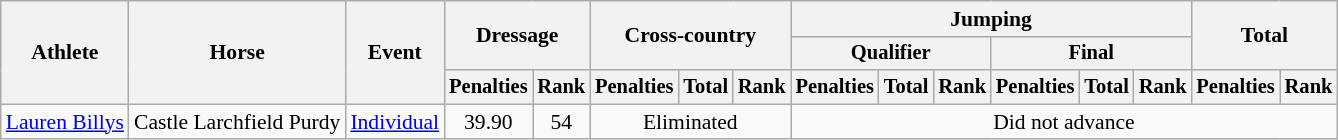<table class=wikitable style="font-size:90%">
<tr>
<th rowspan="3">Athlete</th>
<th rowspan="3">Horse</th>
<th rowspan="3">Event</th>
<th colspan="2" rowspan="2">Dressage</th>
<th colspan="3" rowspan="2">Cross-country</th>
<th colspan="6">Jumping</th>
<th colspan="2" rowspan="2">Total</th>
</tr>
<tr style="font-size:95%">
<th colspan="3">Qualifier</th>
<th colspan="3">Final</th>
</tr>
<tr style="font-size:95%">
<th>Penalties</th>
<th>Rank</th>
<th>Penalties</th>
<th>Total</th>
<th>Rank</th>
<th>Penalties</th>
<th>Total</th>
<th>Rank</th>
<th>Penalties</th>
<th>Total</th>
<th>Rank</th>
<th>Penalties</th>
<th>Rank</th>
</tr>
<tr align=center>
<td align=left><a href='#'>Lauren Billys</a></td>
<td align=left>Castle Larchfield Purdy</td>
<td align=left><a href='#'>Individual</a></td>
<td>39.90</td>
<td>54</td>
<td colspan="3">Eliminated</td>
<td colspan="8">Did not advance</td>
</tr>
</table>
